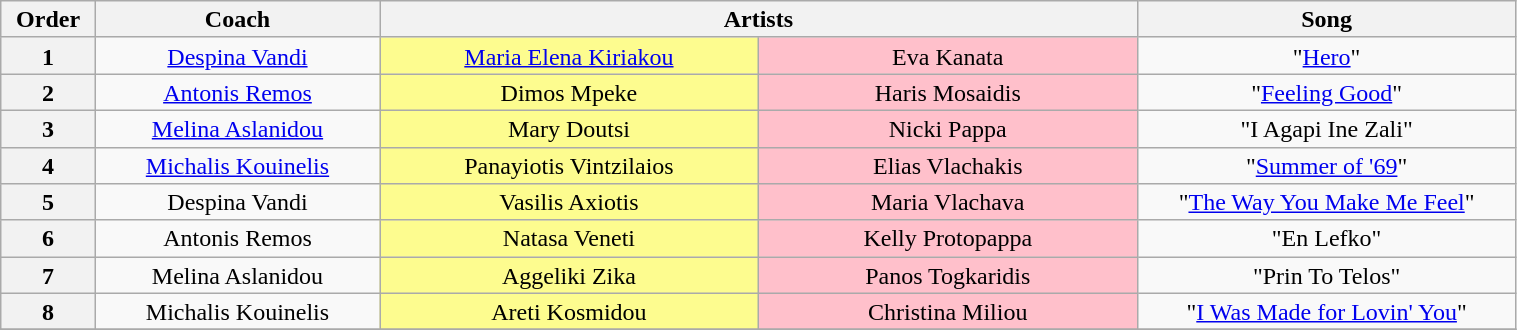<table class="wikitable" style="text-align:center; line-height:17px; width:80%;">
<tr>
<th width="5%">Order</th>
<th width="15%">Coach</th>
<th colspan="2" width="40%">Artists</th>
<th width="20%">Song</th>
</tr>
<tr>
<th>1</th>
<td><a href='#'>Despina Vandi</a></td>
<td style="background:#fdfc8f" width="20%"><a href='#'>Maria Elena Kiriakou</a></td>
<td style="background:pink" width="20%">Eva Kanata</td>
<td>"<a href='#'>Hero</a>"</td>
</tr>
<tr>
<th>2</th>
<td><a href='#'>Antonis Remos</a></td>
<td style="background:#fdfc8f">Dimos Mpeke</td>
<td style="background:pink">Haris Mosaidis</td>
<td>"<a href='#'>Feeling Good</a>"</td>
</tr>
<tr>
<th>3</th>
<td><a href='#'>Melina Aslanidou</a></td>
<td style="background:#fdfc8f">Mary Doutsi</td>
<td style="background:pink">Nicki Pappa</td>
<td>"I Agapi Ine Zali"</td>
</tr>
<tr>
<th>4</th>
<td><a href='#'>Michalis Kouinelis</a></td>
<td style="background:#fdfc8f">Panayiotis Vintzilaios</td>
<td style="background:pink">Elias Vlachakis</td>
<td>"<a href='#'>Summer of '69</a>"</td>
</tr>
<tr>
<th>5</th>
<td>Despina Vandi</td>
<td style="background:#fdfc8f">Vasilis Axiotis</td>
<td style="background:pink">Maria Vlachava</td>
<td>"<a href='#'>The Way You Make Me Feel</a>"</td>
</tr>
<tr>
<th>6</th>
<td>Antonis Remos</td>
<td style="background:#fdfc8f">Natasa Veneti</td>
<td style="background:pink">Kelly Protopappa</td>
<td>"En Lefko"</td>
</tr>
<tr>
<th>7</th>
<td>Melina Aslanidou</td>
<td style="background:#fdfc8f">Aggeliki Zika</td>
<td style="background:pink">Panos Togkaridis</td>
<td>"Prin To Telos"</td>
</tr>
<tr>
<th>8</th>
<td>Michalis Kouinelis</td>
<td style="background:#fdfc8f">Areti Kosmidou</td>
<td style="background:pink">Christina Miliou</td>
<td>"<a href='#'>I Was Made for Lovin' You</a>"</td>
</tr>
<tr>
</tr>
</table>
